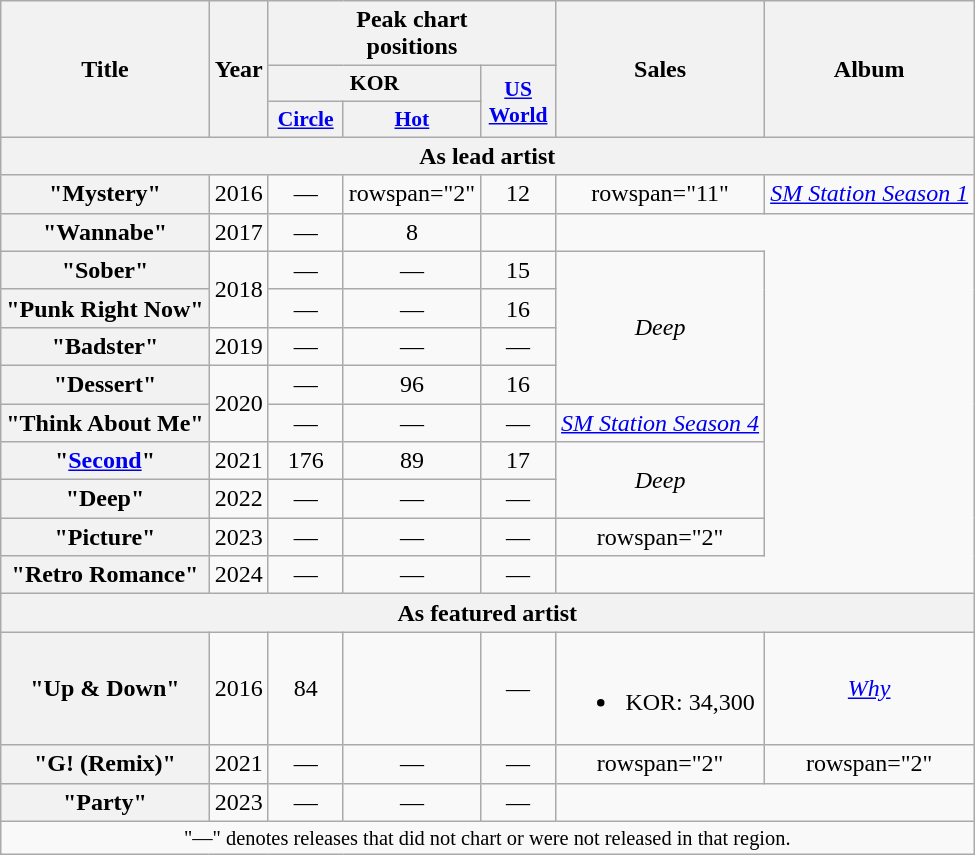<table class="wikitable plainrowheaders" style="text-align:center">
<tr>
<th scope="col" rowspan="3">Title</th>
<th scope="col" rowspan="3">Year</th>
<th scope="col" colspan="3">Peak chart<br>positions</th>
<th scope="col" rowspan="3">Sales</th>
<th scope="col" rowspan="3">Album</th>
</tr>
<tr>
<th scope="col" colspan="2" style="font-size:90%; width:3em">KOR</th>
<th scope="col" rowspan="2" style="font-size:90%; width:3em"><a href='#'>US<br>World</a><br></th>
</tr>
<tr>
<th scope="col" style="font-size:90%; width:3em"><a href='#'>Circle</a><br></th>
<th scope="col" style="font-size:90%; width:3em"><a href='#'>Hot</a><br></th>
</tr>
<tr>
<th colspan="7">As lead artist</th>
</tr>
<tr>
<th scope="row">"Mystery"</th>
<td>2016</td>
<td>—</td>
<td>rowspan="2" </td>
<td>12</td>
<td>rowspan="11" </td>
<td><em><a href='#'>SM Station Season 1</a></em></td>
</tr>
<tr>
<th scope="row">"Wannabe"<br></th>
<td>2017</td>
<td>—</td>
<td>8</td>
<td></td>
</tr>
<tr>
<th scope="row">"Sober"<br></th>
<td rowspan="2">2018</td>
<td>—</td>
<td>—</td>
<td>15</td>
<td rowspan="4"><em>Deep</em></td>
</tr>
<tr>
<th scope="row">"Punk Right Now"<br></th>
<td>—</td>
<td>—</td>
<td>16</td>
</tr>
<tr>
<th scope="row">"Badster"</th>
<td>2019</td>
<td>—</td>
<td>—</td>
<td>—</td>
</tr>
<tr>
<th scope="row">"Dessert"<br></th>
<td rowspan="2">2020</td>
<td>—</td>
<td>96</td>
<td>16</td>
</tr>
<tr>
<th scope="row">"Think About Me"<br></th>
<td>—</td>
<td>—</td>
<td>—</td>
<td><em><a href='#'>SM Station Season 4</a></em></td>
</tr>
<tr>
<th scope="row">"<a href='#'>Second</a>"<br></th>
<td>2021</td>
<td>176</td>
<td>89</td>
<td>17</td>
<td rowspan="2"><em>Deep</em></td>
</tr>
<tr>
<th scope="row">"Deep"</th>
<td>2022</td>
<td>—</td>
<td>—</td>
<td>—</td>
</tr>
<tr>
<th scope="row">"Picture"</th>
<td>2023</td>
<td>—</td>
<td>—</td>
<td>—</td>
<td>rowspan="2" </td>
</tr>
<tr>
<th scope="row">"Retro Romance"</th>
<td>2024</td>
<td>—</td>
<td>—</td>
<td>—</td>
</tr>
<tr>
<th colspan="7">As featured artist</th>
</tr>
<tr>
<th scope="row">"Up & Down"<br></th>
<td>2016</td>
<td>84</td>
<td></td>
<td>—</td>
<td><br><ul><li>KOR: 34,300</li></ul></td>
<td><em><a href='#'>Why</a></em></td>
</tr>
<tr>
<th scope="row">"G! (Remix)"<br></th>
<td>2021</td>
<td>—</td>
<td>—</td>
<td>—</td>
<td>rowspan="2" </td>
<td>rowspan="2" </td>
</tr>
<tr>
<th scope="row">"Party"<br></th>
<td>2023</td>
<td>—</td>
<td>—</td>
<td>—</td>
</tr>
<tr>
<td colspan="7" style="font-size:85%">"—" denotes releases that did not chart or were not released in that region.</td>
</tr>
</table>
